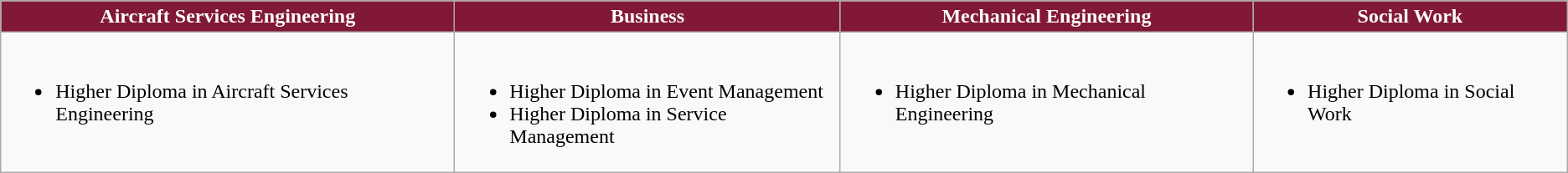<table class="wikitable">
<tr>
<th style="background:#811837;color:white">Aircraft Services Engineering</th>
<th style="background:#811837;color:white">Business</th>
<th style="background:#811837;color:white">Mechanical Engineering</th>
<th style="background:#811837;color:white">Social Work</th>
</tr>
<tr>
<td valign="top"><br><ul><li>Higher Diploma in Aircraft Services Engineering</li></ul></td>
<td valign="top"><br><ul><li>Higher Diploma in Event Management</li><li>Higher Diploma in Service Management</li></ul></td>
<td valign="top"><br><ul><li>Higher Diploma in Mechanical Engineering</li></ul></td>
<td valign="top"><br><ul><li>Higher Diploma in Social Work</li></ul></td>
</tr>
</table>
